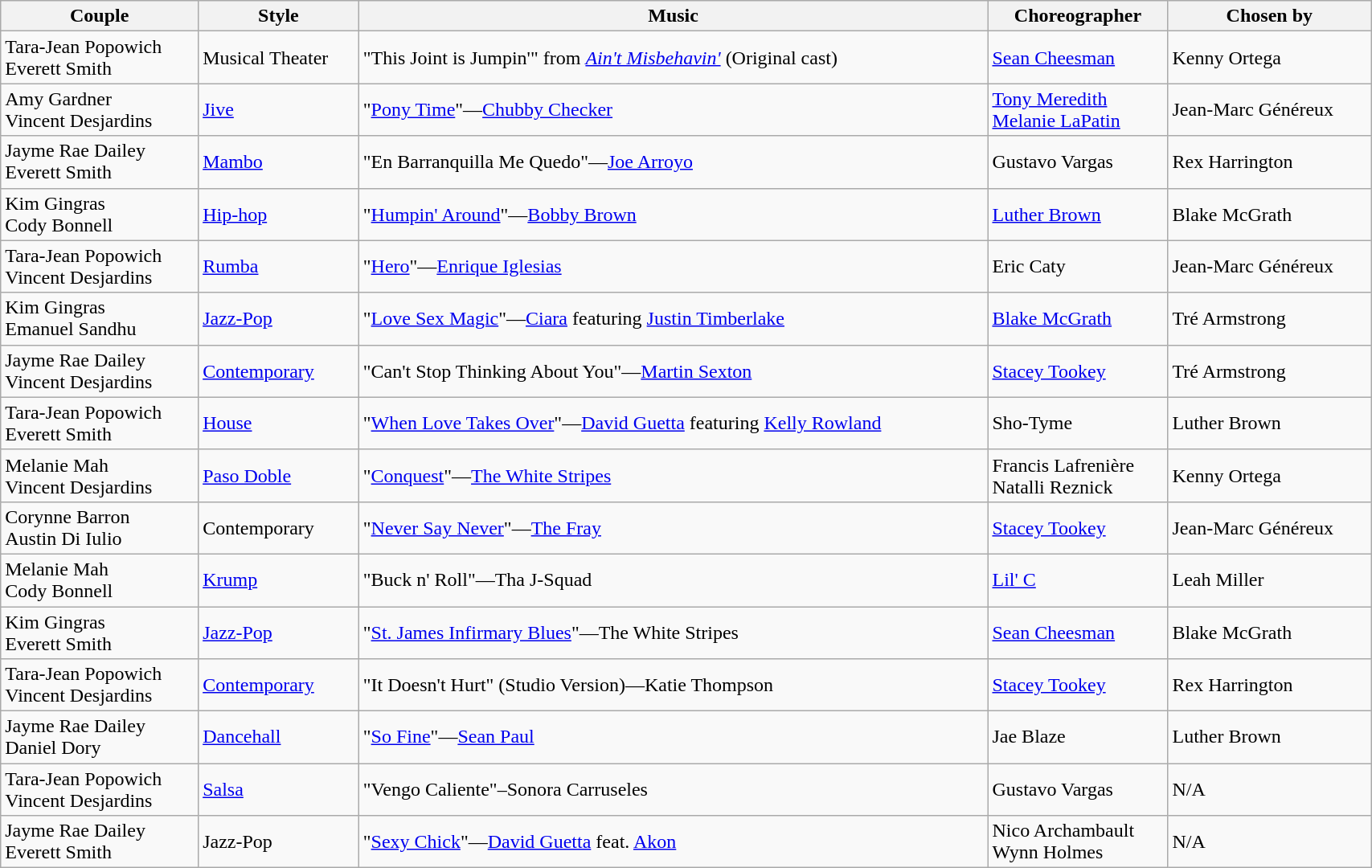<table class="wikitable" width="90%">
<tr>
<th>Couple</th>
<th>Style</th>
<th>Music</th>
<th>Choreographer</th>
<th>Chosen by</th>
</tr>
<tr>
<td>Tara-Jean Popowich<br>Everett Smith</td>
<td>Musical Theater</td>
<td>"This Joint is Jumpin'" from <em><a href='#'>Ain't Misbehavin'</a></em> (Original cast)</td>
<td><a href='#'>Sean Cheesman</a></td>
<td>Kenny Ortega</td>
</tr>
<tr>
<td>Amy Gardner<br>Vincent Desjardins</td>
<td><a href='#'>Jive</a></td>
<td>"<a href='#'>Pony Time</a>"—<a href='#'>Chubby Checker</a></td>
<td><a href='#'>Tony Meredith</a><br><a href='#'>Melanie LaPatin</a></td>
<td>Jean-Marc Généreux</td>
</tr>
<tr>
<td>Jayme Rae Dailey<br>Everett Smith</td>
<td><a href='#'>Mambo</a></td>
<td>"En Barranquilla Me Quedo"—<a href='#'>Joe Arroyo</a></td>
<td>Gustavo Vargas</td>
<td>Rex Harrington</td>
</tr>
<tr>
<td>Kim Gingras<br>Cody Bonnell</td>
<td><a href='#'>Hip-hop</a></td>
<td>"<a href='#'>Humpin' Around</a>"—<a href='#'>Bobby Brown</a></td>
<td><a href='#'>Luther Brown</a></td>
<td>Blake McGrath</td>
</tr>
<tr>
<td>Tara-Jean Popowich<br>Vincent Desjardins</td>
<td><a href='#'>Rumba</a></td>
<td>"<a href='#'>Hero</a>"—<a href='#'>Enrique Iglesias</a></td>
<td>Eric Caty</td>
<td>Jean-Marc Généreux</td>
</tr>
<tr>
<td>Kim Gingras<br>Emanuel Sandhu</td>
<td><a href='#'>Jazz-Pop</a></td>
<td>"<a href='#'>Love Sex Magic</a>"—<a href='#'>Ciara</a> featuring <a href='#'>Justin Timberlake</a></td>
<td><a href='#'>Blake McGrath</a></td>
<td>Tré Armstrong</td>
</tr>
<tr>
<td>Jayme Rae Dailey<br>Vincent Desjardins</td>
<td><a href='#'>Contemporary</a></td>
<td>"Can't Stop Thinking About You"—<a href='#'>Martin Sexton</a></td>
<td><a href='#'>Stacey Tookey</a></td>
<td>Tré Armstrong</td>
</tr>
<tr>
<td>Tara-Jean Popowich<br>Everett Smith</td>
<td><a href='#'>House</a></td>
<td>"<a href='#'>When Love Takes Over</a>"—<a href='#'>David Guetta</a> featuring <a href='#'>Kelly Rowland</a></td>
<td>Sho-Tyme</td>
<td>Luther Brown</td>
</tr>
<tr>
<td>Melanie Mah<br>Vincent Desjardins</td>
<td><a href='#'>Paso Doble</a></td>
<td>"<a href='#'>Conquest</a>"—<a href='#'>The White Stripes</a></td>
<td>Francis Lafrenière<br>Natalli Reznick</td>
<td>Kenny Ortega</td>
</tr>
<tr>
<td>Corynne Barron<br>Austin Di Iulio</td>
<td>Contemporary</td>
<td>"<a href='#'>Never Say Never</a>"—<a href='#'>The Fray</a></td>
<td><a href='#'>Stacey Tookey</a></td>
<td>Jean-Marc Généreux</td>
</tr>
<tr>
<td>Melanie Mah<br>Cody Bonnell</td>
<td><a href='#'>Krump</a></td>
<td>"Buck n' Roll"—Tha J-Squad</td>
<td><a href='#'>Lil' C</a></td>
<td>Leah Miller</td>
</tr>
<tr>
<td>Kim Gingras<br>Everett Smith</td>
<td><a href='#'>Jazz-Pop</a></td>
<td>"<a href='#'>St. James Infirmary Blues</a>"—The White Stripes</td>
<td><a href='#'>Sean Cheesman</a></td>
<td>Blake McGrath</td>
</tr>
<tr>
<td>Tara-Jean Popowich<br>Vincent Desjardins</td>
<td><a href='#'>Contemporary</a></td>
<td>"It Doesn't Hurt" (Studio Version)—Katie Thompson</td>
<td><a href='#'>Stacey Tookey</a></td>
<td>Rex Harrington</td>
</tr>
<tr>
<td>Jayme Rae Dailey<br>Daniel Dory</td>
<td><a href='#'>Dancehall</a></td>
<td>"<a href='#'>So Fine</a>"—<a href='#'>Sean Paul</a></td>
<td>Jae Blaze</td>
<td>Luther Brown</td>
</tr>
<tr>
<td>Tara-Jean Popowich<br>Vincent Desjardins</td>
<td><a href='#'>Salsa</a></td>
<td>"Vengo Caliente"–Sonora Carruseles</td>
<td>Gustavo Vargas</td>
<td>N/A</td>
</tr>
<tr>
<td>Jayme Rae Dailey<br>Everett Smith</td>
<td>Jazz-Pop</td>
<td>"<a href='#'>Sexy Chick</a>"—<a href='#'>David Guetta</a> feat. <a href='#'>Akon</a></td>
<td>Nico Archambault<br>Wynn Holmes</td>
<td>N/A</td>
</tr>
</table>
